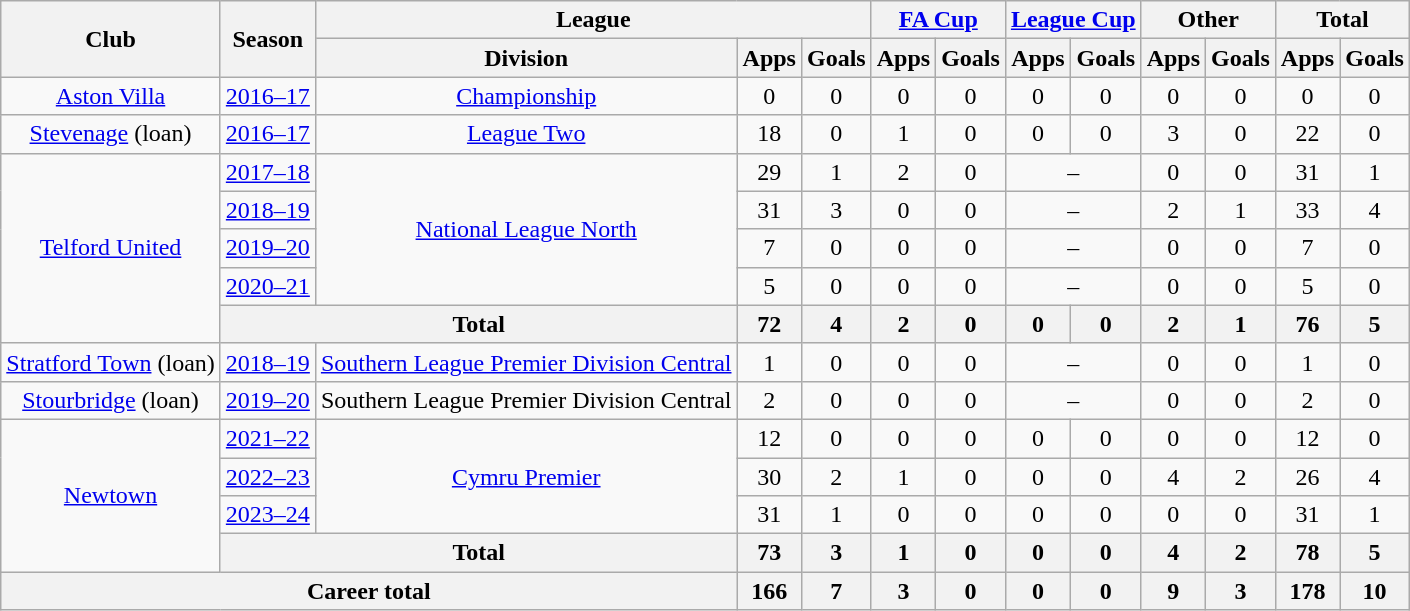<table class="wikitable" style="text-align:center">
<tr>
<th rowspan="2">Club</th>
<th rowspan="2">Season</th>
<th colspan="3">League</th>
<th colspan="2"><a href='#'>FA Cup</a></th>
<th colspan="2"><a href='#'>League Cup</a></th>
<th colspan="2">Other</th>
<th colspan="2">Total</th>
</tr>
<tr>
<th>Division</th>
<th>Apps</th>
<th>Goals</th>
<th>Apps</th>
<th>Goals</th>
<th>Apps</th>
<th>Goals</th>
<th>Apps</th>
<th>Goals</th>
<th>Apps</th>
<th>Goals</th>
</tr>
<tr>
<td><a href='#'>Aston Villa</a></td>
<td><a href='#'>2016–17</a></td>
<td><a href='#'>Championship</a></td>
<td>0</td>
<td>0</td>
<td>0</td>
<td>0</td>
<td>0</td>
<td>0</td>
<td>0</td>
<td>0</td>
<td>0</td>
<td>0</td>
</tr>
<tr>
<td><a href='#'>Stevenage</a> (loan)</td>
<td><a href='#'>2016–17</a></td>
<td><a href='#'>League Two</a></td>
<td>18</td>
<td>0</td>
<td>1</td>
<td>0</td>
<td>0</td>
<td>0</td>
<td>3</td>
<td>0</td>
<td>22</td>
<td>0</td>
</tr>
<tr>
<td rowspan="5"><a href='#'>Telford United</a></td>
<td><a href='#'>2017–18</a></td>
<td rowspan="4"><a href='#'>National League North</a></td>
<td>29</td>
<td>1</td>
<td>2</td>
<td>0</td>
<td colspan="2">–</td>
<td>0</td>
<td>0</td>
<td>31</td>
<td>1</td>
</tr>
<tr>
<td><a href='#'>2018–19</a></td>
<td>31</td>
<td>3</td>
<td>0</td>
<td>0</td>
<td colspan="2">–</td>
<td>2</td>
<td>1</td>
<td>33</td>
<td>4</td>
</tr>
<tr>
<td><a href='#'>2019–20</a></td>
<td>7</td>
<td>0</td>
<td>0</td>
<td>0</td>
<td colspan="2">–</td>
<td>0</td>
<td>0</td>
<td>7</td>
<td>0</td>
</tr>
<tr>
<td><a href='#'>2020–21</a></td>
<td>5</td>
<td>0</td>
<td>0</td>
<td>0</td>
<td colspan="2">–</td>
<td>0</td>
<td>0</td>
<td>5</td>
<td>0</td>
</tr>
<tr>
<th colspan="2">Total</th>
<th>72</th>
<th>4</th>
<th>2</th>
<th>0</th>
<th>0</th>
<th>0</th>
<th>2</th>
<th>1</th>
<th>76</th>
<th>5</th>
</tr>
<tr>
<td><a href='#'>Stratford Town</a> (loan)</td>
<td><a href='#'>2018–19</a></td>
<td><a href='#'>Southern League Premier Division Central</a></td>
<td>1</td>
<td>0</td>
<td>0</td>
<td>0</td>
<td colspan="2">–</td>
<td>0</td>
<td>0</td>
<td>1</td>
<td>0</td>
</tr>
<tr>
<td><a href='#'>Stourbridge</a> (loan)</td>
<td><a href='#'>2019–20</a></td>
<td>Southern League Premier Division Central</td>
<td>2</td>
<td>0</td>
<td>0</td>
<td>0</td>
<td colspan="2">–</td>
<td>0</td>
<td>0</td>
<td>2</td>
<td>0</td>
</tr>
<tr>
<td rowspan="4"><a href='#'>Newtown</a></td>
<td><a href='#'>2021–22</a></td>
<td rowspan="3"><a href='#'>Cymru Premier</a></td>
<td>12</td>
<td>0</td>
<td>0</td>
<td>0</td>
<td>0</td>
<td>0</td>
<td>0</td>
<td>0</td>
<td>12</td>
<td>0</td>
</tr>
<tr>
<td><a href='#'>2022–23</a></td>
<td>30</td>
<td>2</td>
<td>1</td>
<td>0</td>
<td>0</td>
<td>0</td>
<td>4</td>
<td>2</td>
<td>26</td>
<td>4</td>
</tr>
<tr>
<td><a href='#'>2023–24</a></td>
<td>31</td>
<td>1</td>
<td>0</td>
<td>0</td>
<td>0</td>
<td>0</td>
<td>0</td>
<td>0</td>
<td>31</td>
<td>1</td>
</tr>
<tr>
<th colspan="2">Total</th>
<th>73</th>
<th>3</th>
<th>1</th>
<th>0</th>
<th>0</th>
<th>0</th>
<th>4</th>
<th>2</th>
<th>78</th>
<th>5</th>
</tr>
<tr>
<th colspan="3">Career total</th>
<th>166</th>
<th>7</th>
<th>3</th>
<th>0</th>
<th>0</th>
<th>0</th>
<th>9</th>
<th>3</th>
<th>178</th>
<th>10</th>
</tr>
</table>
